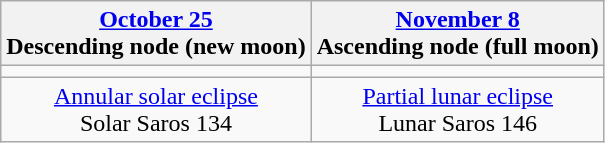<table class="wikitable">
<tr>
<th><a href='#'>October 25</a><br>Descending node (new moon)<br></th>
<th><a href='#'>November 8</a><br>Ascending node (full moon)<br></th>
</tr>
<tr>
<td></td>
<td></td>
</tr>
<tr align=center>
<td><a href='#'>Annular solar eclipse</a><br>Solar Saros 134</td>
<td><a href='#'>Partial lunar eclipse</a><br>Lunar Saros 146</td>
</tr>
</table>
